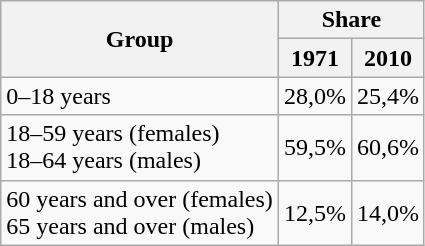<table class="wikitable" style="text-align:right">
<tr>
<th rowspan=2>Group</th>
<th colspan=2>Share</th>
</tr>
<tr>
<th>1971</th>
<th>2010</th>
</tr>
<tr>
<td style = "text-align:left">0–18 years</td>
<td>28,0%</td>
<td>25,4%</td>
</tr>
<tr>
<td style = "text-align:left">18–59 years (females)<br>18–64 years (males)</td>
<td>59,5%</td>
<td>60,6%</td>
</tr>
<tr>
<td style = "text-align:left">60 years and over (females)<br>65 years and over (males)</td>
<td>12,5%</td>
<td>14,0%</td>
</tr>
</table>
